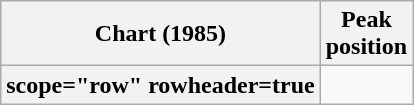<table class="wikitable sortable plainrowheaders">
<tr>
<th>Chart (1985)</th>
<th>Peak<br>position</th>
</tr>
<tr>
<th>scope="row" rowheader=true</th>
</tr>
</table>
